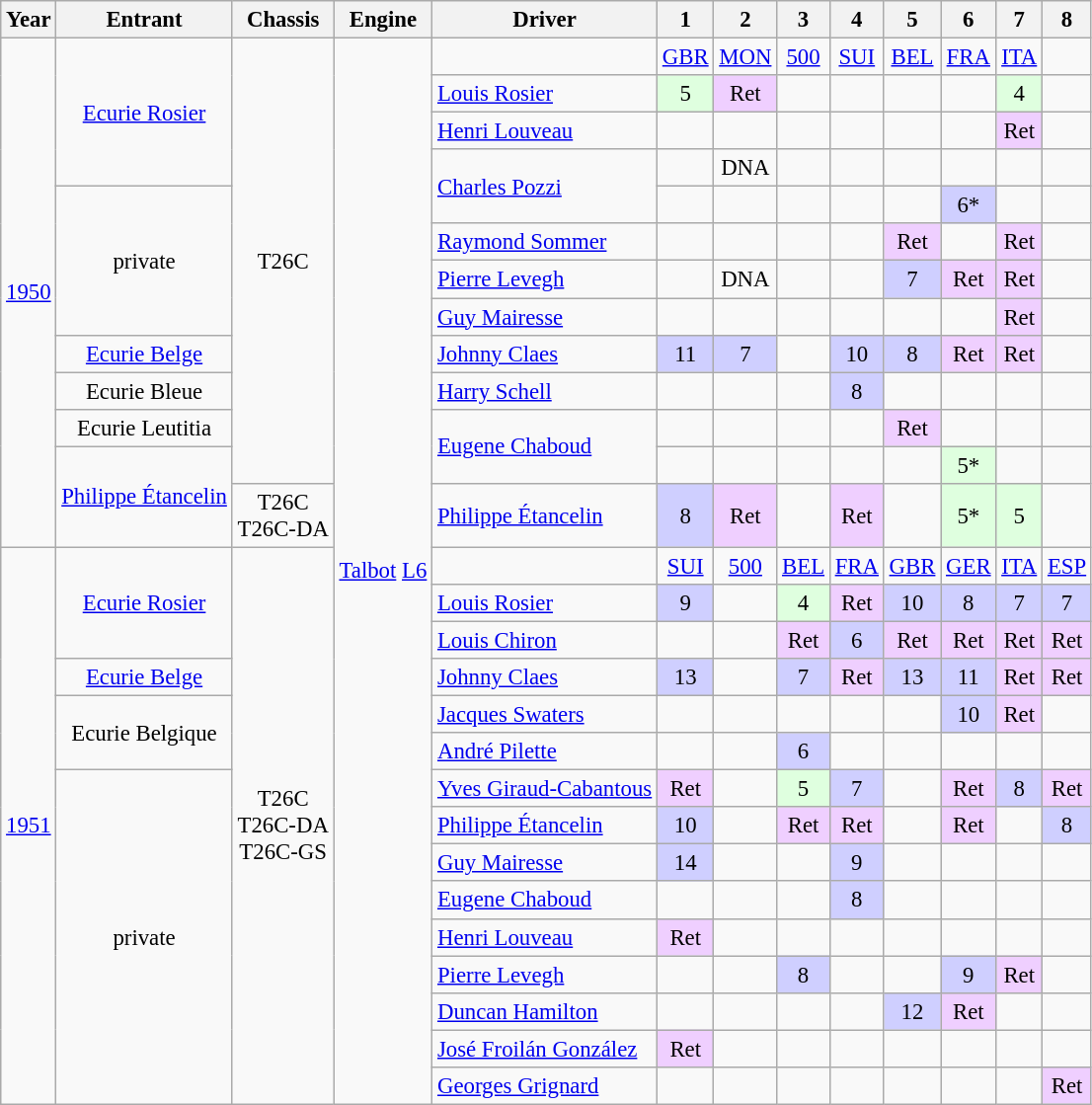<table class="wikitable" style="text-align:center; font-size:95%">
<tr>
<th>Year</th>
<th>Entrant</th>
<th>Chassis</th>
<th>Engine</th>
<th>Driver</th>
<th>1</th>
<th>2</th>
<th>3</th>
<th>4</th>
<th>5</th>
<th>6</th>
<th>7</th>
<th>8</th>
</tr>
<tr>
<td rowspan="13"><a href='#'>1950</a></td>
<td rowspan="4"><a href='#'>Ecurie Rosier</a></td>
<td rowspan="12">T26C</td>
<td rowspan="28"><a href='#'>Talbot</a> <a href='#'>L6</a></td>
<td></td>
<td><a href='#'>GBR</a></td>
<td><a href='#'>MON</a></td>
<td><a href='#'>500</a></td>
<td><a href='#'>SUI</a></td>
<td><a href='#'>BEL</a></td>
<td><a href='#'>FRA</a></td>
<td><a href='#'>ITA</a></td>
<td></td>
</tr>
<tr>
<td align="left"> <a href='#'>Louis Rosier</a></td>
<td style="background:#dfffdf;">5</td>
<td style="background:#efcfff;">Ret</td>
<td></td>
<td></td>
<td></td>
<td></td>
<td style="background:#dfffdf;">4</td>
<td></td>
</tr>
<tr>
<td align="left"> <a href='#'>Henri Louveau</a></td>
<td></td>
<td></td>
<td></td>
<td></td>
<td></td>
<td></td>
<td style="background:#efcfff;">Ret</td>
<td></td>
</tr>
<tr>
<td rowspan="2" align="left"> <a href='#'>Charles Pozzi</a></td>
<td></td>
<td>DNA</td>
<td></td>
<td></td>
<td></td>
<td></td>
<td></td>
<td></td>
</tr>
<tr>
<td rowspan="4">private</td>
<td></td>
<td></td>
<td></td>
<td></td>
<td></td>
<td style="background:#cfcfff;">6*</td>
<td></td>
<td></td>
</tr>
<tr>
<td align="left"> <a href='#'>Raymond Sommer</a></td>
<td></td>
<td></td>
<td></td>
<td></td>
<td style="background:#efcfff;">Ret</td>
<td></td>
<td style="background:#efcfff;">Ret</td>
<td></td>
</tr>
<tr>
<td align="left"> <a href='#'>Pierre Levegh</a></td>
<td></td>
<td>DNA</td>
<td></td>
<td></td>
<td style="background:#cfcfff;">7</td>
<td style="background:#efcfff;">Ret</td>
<td style="background:#efcfff;">Ret</td>
<td></td>
</tr>
<tr>
<td align="left"> <a href='#'>Guy Mairesse</a></td>
<td></td>
<td></td>
<td></td>
<td></td>
<td></td>
<td></td>
<td style="background:#efcfff;">Ret</td>
<td></td>
</tr>
<tr>
<td><a href='#'>Ecurie Belge</a></td>
<td align="left"> <a href='#'>Johnny Claes</a></td>
<td style="background:#cfcfff;">11</td>
<td style="background:#cfcfff;">7</td>
<td></td>
<td style="background:#cfcfff;">10</td>
<td style="background:#cfcfff;">8</td>
<td style="background:#efcfff;">Ret</td>
<td style="background:#efcfff;">Ret</td>
<td></td>
</tr>
<tr>
<td>Ecurie Bleue</td>
<td align="left"> <a href='#'>Harry Schell</a></td>
<td></td>
<td></td>
<td></td>
<td style="background:#cfcfff;">8</td>
<td></td>
<td></td>
<td></td>
<td></td>
</tr>
<tr>
<td>Ecurie Leutitia</td>
<td rowspan="2" align="left"> <a href='#'>Eugene Chaboud</a></td>
<td></td>
<td></td>
<td></td>
<td></td>
<td style="background:#efcfff;">Ret</td>
<td></td>
<td></td>
<td></td>
</tr>
<tr>
<td rowspan="2"><a href='#'>Philippe Étancelin</a></td>
<td></td>
<td></td>
<td></td>
<td></td>
<td></td>
<td style="background:#dfffdf;">5*</td>
<td></td>
<td></td>
</tr>
<tr>
<td>T26C<br>T26C-DA</td>
<td align="left"> <a href='#'>Philippe Étancelin</a></td>
<td style="background:#cfcfff;">8</td>
<td style="background:#efcfff;">Ret</td>
<td></td>
<td style="background:#efcfff;">Ret</td>
<td></td>
<td style="background:#dfffdf;">5*</td>
<td style="background:#dfffdf;">5</td>
<td></td>
</tr>
<tr>
<td rowspan="15"><a href='#'>1951</a></td>
<td rowspan="3"><a href='#'>Ecurie Rosier</a></td>
<td rowspan="15">T26C<br>T26C-DA<br>T26C-GS</td>
<td></td>
<td><a href='#'>SUI</a></td>
<td><a href='#'>500</a></td>
<td><a href='#'>BEL</a></td>
<td><a href='#'>FRA</a></td>
<td><a href='#'>GBR</a></td>
<td><a href='#'>GER</a></td>
<td><a href='#'>ITA</a></td>
<td><a href='#'>ESP</a></td>
</tr>
<tr>
<td align="left"> <a href='#'>Louis Rosier</a></td>
<td style="background:#CFCFFF;">9</td>
<td></td>
<td style="background:#DFFFDF;">4</td>
<td style="background:#EFCFFF;">Ret</td>
<td style="background:#CFCFFF;">10</td>
<td style="background:#CFCFFF;">8</td>
<td style="background:#CFCFFF;">7</td>
<td style="background:#CFCFFF;">7</td>
</tr>
<tr>
<td align="left"> <a href='#'>Louis Chiron</a></td>
<td></td>
<td></td>
<td style="background:#efcfff;">Ret</td>
<td style="background:#CFCFFF;">6</td>
<td style="background:#efcfff;">Ret</td>
<td style="background:#efcfff;">Ret</td>
<td style="background:#efcfff;">Ret</td>
<td style="background:#efcfff;">Ret</td>
</tr>
<tr>
<td><a href='#'>Ecurie Belge</a></td>
<td align="left"> <a href='#'>Johnny Claes</a></td>
<td style="background:#cfcfff;">13</td>
<td></td>
<td style="background:#cfcfff;">7</td>
<td style="background:#efcfff;">Ret</td>
<td style="background:#cfcfff;">13</td>
<td style="background:#cfcfff;">11</td>
<td style="background:#efcfff;">Ret</td>
<td style="background:#efcfff;">Ret</td>
</tr>
<tr>
<td rowspan="2">Ecurie Belgique</td>
<td align="left"> <a href='#'>Jacques Swaters</a></td>
<td></td>
<td></td>
<td></td>
<td></td>
<td></td>
<td style="background:#cfcfff;">10</td>
<td style="background:#efcfff;">Ret</td>
<td></td>
</tr>
<tr>
<td align="left"> <a href='#'>André Pilette</a></td>
<td></td>
<td></td>
<td style="background:#cfcfff;">6</td>
<td></td>
<td></td>
<td></td>
<td></td>
<td></td>
</tr>
<tr>
<td rowspan="9">private</td>
<td align="left">  <a href='#'>Yves Giraud-Cabantous</a></td>
<td style="background:#efcfff;">Ret</td>
<td></td>
<td style="background:#dfffdf;">5</td>
<td style="background:#cfcfff;">7</td>
<td></td>
<td style="background:#efcfff;">Ret</td>
<td style="background:#cfcfff;">8</td>
<td style="background:#efcfff;">Ret</td>
</tr>
<tr>
<td align="left"> <a href='#'>Philippe Étancelin</a></td>
<td style="background:#CFCFFF;">10</td>
<td></td>
<td style="background:#EFCFFF;">Ret</td>
<td style="background:#EFCFFF;">Ret</td>
<td></td>
<td style="background:#EFCFFF;">Ret</td>
<td></td>
<td style="background:#CFCFFF;">8</td>
</tr>
<tr>
<td align="left"> <a href='#'>Guy Mairesse</a></td>
<td style="background:#cfcfff;">14</td>
<td></td>
<td></td>
<td style="background:#cfcfff;">9</td>
<td></td>
<td></td>
<td></td>
<td></td>
</tr>
<tr>
<td align="left"> <a href='#'>Eugene Chaboud</a></td>
<td></td>
<td></td>
<td></td>
<td style="background:#CFCFFF;">8</td>
<td></td>
<td></td>
<td></td>
<td></td>
</tr>
<tr>
<td align="left"> <a href='#'>Henri Louveau</a></td>
<td style="background:#efcfff;">Ret</td>
<td></td>
<td></td>
<td></td>
<td></td>
<td></td>
<td></td>
<td></td>
</tr>
<tr>
<td align="left"> <a href='#'>Pierre Levegh</a></td>
<td></td>
<td></td>
<td style="background:#cfcfff;">8</td>
<td></td>
<td></td>
<td style="background:#cfcfff;">9</td>
<td style="background:#efcfff;">Ret</td>
<td></td>
</tr>
<tr>
<td align="left"> <a href='#'>Duncan Hamilton</a></td>
<td></td>
<td></td>
<td></td>
<td></td>
<td style="background:#cfcfff;">12</td>
<td style="background:#efcfff;">Ret</td>
<td></td>
<td></td>
</tr>
<tr>
<td align="left"> <a href='#'>José Froilán González</a></td>
<td style="background:#efcfff;">Ret</td>
<td></td>
<td></td>
<td></td>
<td></td>
<td></td>
<td></td>
<td></td>
</tr>
<tr>
<td align="left"> <a href='#'>Georges Grignard</a></td>
<td></td>
<td></td>
<td></td>
<td></td>
<td></td>
<td></td>
<td></td>
<td style="background:#efcfff;">Ret</td>
</tr>
</table>
